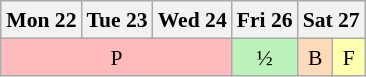<table class="wikitable" style="margin:0.5em auto; font-size:90%; line-height:1.25em; text-align:center">
<tr>
<th>Mon 22</th>
<th>Tue 23</th>
<th>Wed 24</th>
<th>Fri 26</th>
<th colspan="2">Sat 27</th>
</tr>
<tr>
<td bgcolor="#FFBBBB" colspan="3">P</td>
<td bgcolor="#BBF3BB">½</td>
<td bgcolor="#FEDCBA">B</td>
<td bgcolor="#FFFFB">F</td>
</tr>
</table>
